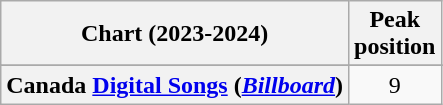<table class="wikitable sortable plainrowheaders" style="text-align:center;">
<tr>
<th scope="col">Chart (2023-2024)</th>
<th scope="col">Peak<br>position</th>
</tr>
<tr>
</tr>
<tr>
<th scope="row">Canada <a href='#'>Digital Songs</a> (<em><a href='#'>Billboard</a></em>)</th>
<td>9</td>
</tr>
</table>
